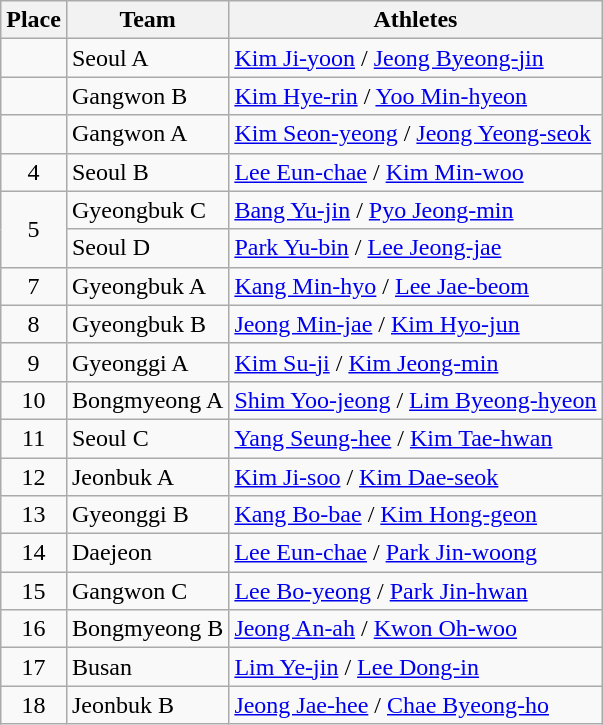<table class="wikitable">
<tr>
<th>Place</th>
<th>Team</th>
<th>Athletes</th>
</tr>
<tr>
<td align=center></td>
<td> Seoul A</td>
<td><a href='#'>Kim Ji-yoon</a> / <a href='#'>Jeong Byeong-jin</a></td>
</tr>
<tr>
<td align=center></td>
<td> Gangwon B</td>
<td><a href='#'>Kim Hye-rin</a> / <a href='#'>Yoo Min-hyeon</a></td>
</tr>
<tr>
<td align=center></td>
<td> Gangwon A</td>
<td><a href='#'>Kim Seon-yeong</a> / <a href='#'>Jeong Yeong-seok</a></td>
</tr>
<tr>
<td align=center>4</td>
<td> Seoul B</td>
<td><a href='#'>Lee Eun-chae</a> / <a href='#'>Kim Min-woo</a></td>
</tr>
<tr>
<td rowspan=2 align=center>5</td>
<td> Gyeongbuk C</td>
<td><a href='#'>Bang Yu-jin</a> / <a href='#'>Pyo Jeong-min</a></td>
</tr>
<tr>
<td> Seoul D</td>
<td><a href='#'>Park Yu-bin</a> / <a href='#'>Lee Jeong-jae</a></td>
</tr>
<tr>
<td align=center>7</td>
<td> Gyeongbuk A</td>
<td><a href='#'>Kang Min-hyo</a> / <a href='#'>Lee Jae-beom</a></td>
</tr>
<tr>
<td align=center>8</td>
<td> Gyeongbuk B</td>
<td><a href='#'>Jeong Min-jae</a> / <a href='#'>Kim Hyo-jun</a></td>
</tr>
<tr>
<td align=center>9</td>
<td> Gyeonggi A</td>
<td><a href='#'>Kim Su-ji</a> / <a href='#'>Kim Jeong-min</a></td>
</tr>
<tr>
<td align=center>10</td>
<td> Bongmyeong A</td>
<td><a href='#'>Shim Yoo-jeong</a> / <a href='#'>Lim Byeong-hyeon</a></td>
</tr>
<tr>
<td align=center>11</td>
<td> Seoul C</td>
<td><a href='#'>Yang Seung-hee</a> / <a href='#'>Kim Tae-hwan</a></td>
</tr>
<tr>
<td align=center>12</td>
<td> Jeonbuk A</td>
<td><a href='#'>Kim Ji-soo</a> / <a href='#'>Kim Dae-seok</a></td>
</tr>
<tr>
<td align=center>13</td>
<td> Gyeonggi B</td>
<td><a href='#'>Kang Bo-bae</a> / <a href='#'>Kim Hong-geon</a></td>
</tr>
<tr>
<td align=center>14</td>
<td> Daejeon</td>
<td><a href='#'>Lee Eun-chae</a> / <a href='#'>Park Jin-woong</a></td>
</tr>
<tr>
<td align=center>15</td>
<td> Gangwon C</td>
<td><a href='#'>Lee Bo-yeong</a> / <a href='#'>Park Jin-hwan</a></td>
</tr>
<tr>
<td align=center>16</td>
<td> Bongmyeong B</td>
<td><a href='#'>Jeong An-ah</a> / <a href='#'>Kwon Oh-woo</a></td>
</tr>
<tr>
<td align=center>17</td>
<td> Busan</td>
<td><a href='#'>Lim Ye-jin</a> / <a href='#'>Lee Dong-in</a></td>
</tr>
<tr>
<td align=center>18</td>
<td> Jeonbuk B</td>
<td><a href='#'>Jeong Jae-hee</a> / <a href='#'>Chae Byeong-ho</a></td>
</tr>
</table>
